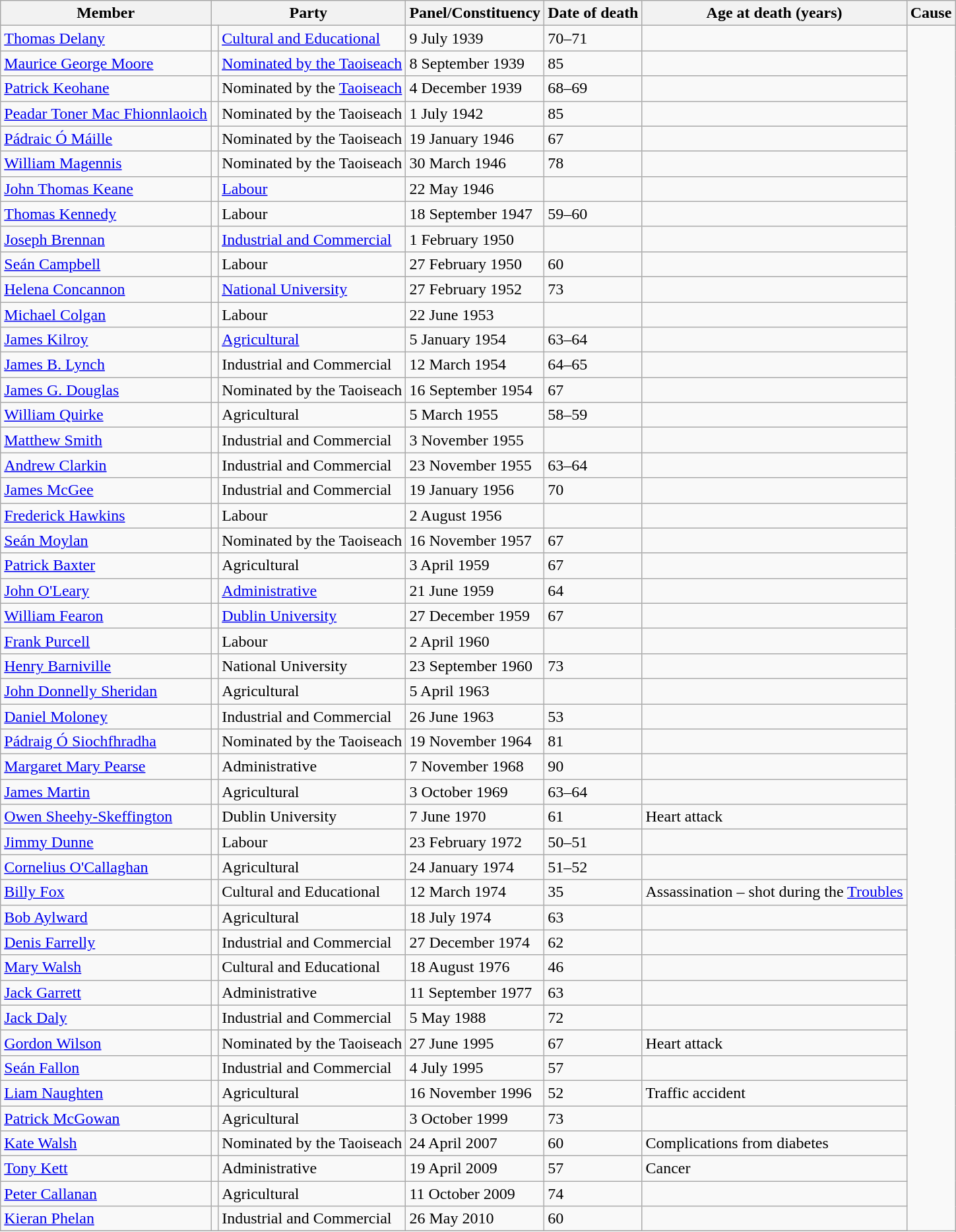<table class="wikitable sortable">
<tr>
<th>Member</th>
<th colspan=2>Party</th>
<th>Panel/Constituency</th>
<th>Date of death</th>
<th>Age at death (years)</th>
<th>Cause</th>
</tr>
<tr>
<td><a href='#'>Thomas Delany</a></td>
<td></td>
<td><a href='#'>Cultural and Educational</a></td>
<td nowrap>9 July 1939</td>
<td nowrap>70–71</td>
<td></td>
</tr>
<tr>
<td><a href='#'>Maurice George Moore</a></td>
<td></td>
<td><a href='#'>Nominated by the Taoiseach</a></td>
<td nowrap>8 September 1939</td>
<td nowrap>85</td>
<td></td>
</tr>
<tr>
<td><a href='#'>Patrick Keohane</a></td>
<td></td>
<td>Nominated by the <a href='#'>Taoiseach</a></td>
<td nowrap>4 December 1939</td>
<td nowrap>68–69</td>
<td></td>
</tr>
<tr>
<td><a href='#'>Peadar Toner Mac Fhionnlaoich</a></td>
<td></td>
<td>Nominated by the Taoiseach</td>
<td nowrap>1 July 1942</td>
<td nowrap>85</td>
<td></td>
</tr>
<tr>
<td><a href='#'>Pádraic Ó Máille</a></td>
<td></td>
<td>Nominated by the Taoiseach</td>
<td nowrap>19 January 1946</td>
<td nowrap>67</td>
<td></td>
</tr>
<tr>
<td><a href='#'>William Magennis</a></td>
<td></td>
<td>Nominated by the Taoiseach</td>
<td nowrap>30 March 1946</td>
<td nowrap>78</td>
<td></td>
</tr>
<tr>
<td><a href='#'>John Thomas Keane</a></td>
<td></td>
<td><a href='#'>Labour</a></td>
<td nowrap>22 May 1946</td>
<td nowrap></td>
<td></td>
</tr>
<tr>
<td><a href='#'>Thomas Kennedy</a></td>
<td></td>
<td>Labour</td>
<td nowrap>18 September 1947</td>
<td nowrap>59–60</td>
<td></td>
</tr>
<tr>
<td><a href='#'>Joseph Brennan</a></td>
<td></td>
<td><a href='#'>Industrial and Commercial</a></td>
<td nowrap>1 February 1950</td>
<td nowrap></td>
<td></td>
</tr>
<tr>
<td><a href='#'>Seán Campbell</a></td>
<td></td>
<td>Labour</td>
<td nowrap>27 February 1950</td>
<td nowrap>60</td>
<td></td>
</tr>
<tr>
<td><a href='#'>Helena Concannon</a></td>
<td></td>
<td><a href='#'>National University</a></td>
<td nowrap>27 February 1952</td>
<td nowrap>73</td>
<td></td>
</tr>
<tr>
<td><a href='#'>Michael Colgan</a></td>
<td></td>
<td>Labour</td>
<td nowrap>22 June 1953</td>
<td nowrap></td>
<td></td>
</tr>
<tr>
<td><a href='#'>James Kilroy</a></td>
<td></td>
<td><a href='#'>Agricultural</a></td>
<td nowrap>5 January 1954</td>
<td nowrap>63–64</td>
<td></td>
</tr>
<tr>
<td><a href='#'>James B. Lynch</a></td>
<td></td>
<td>Industrial and Commercial</td>
<td nowrap>12 March 1954</td>
<td nowrap>64–65</td>
<td></td>
</tr>
<tr>
<td><a href='#'>James G. Douglas</a></td>
<td></td>
<td>Nominated by the Taoiseach</td>
<td nowrap>16 September 1954</td>
<td nowrap>67</td>
<td></td>
</tr>
<tr>
<td><a href='#'>William Quirke</a></td>
<td></td>
<td>Agricultural</td>
<td nowrap>5 March 1955</td>
<td nowrap>58–59</td>
<td></td>
</tr>
<tr>
<td><a href='#'>Matthew Smith</a></td>
<td></td>
<td>Industrial and Commercial</td>
<td nowrap>3 November 1955</td>
<td nowrap></td>
<td></td>
</tr>
<tr>
<td><a href='#'>Andrew Clarkin</a></td>
<td></td>
<td>Industrial and Commercial</td>
<td nowrap>23 November 1955</td>
<td nowrap>63–64</td>
<td></td>
</tr>
<tr>
<td><a href='#'>James McGee</a></td>
<td></td>
<td>Industrial and Commercial</td>
<td nowrap>19 January 1956</td>
<td nowrap>70</td>
<td></td>
</tr>
<tr>
<td><a href='#'>Frederick Hawkins</a></td>
<td></td>
<td>Labour</td>
<td nowrap>2 August 1956</td>
<td nowrap></td>
<td></td>
</tr>
<tr>
<td><a href='#'>Seán Moylan</a></td>
<td></td>
<td>Nominated by the Taoiseach</td>
<td nowrap>16 November 1957</td>
<td nowrap>67</td>
<td></td>
</tr>
<tr>
<td><a href='#'>Patrick Baxter</a></td>
<td></td>
<td>Agricultural</td>
<td nowrap>3 April 1959</td>
<td nowrap>67</td>
<td></td>
</tr>
<tr>
<td><a href='#'>John O'Leary</a></td>
<td></td>
<td><a href='#'>Administrative</a></td>
<td nowrap>21 June 1959</td>
<td nowrap>64</td>
<td></td>
</tr>
<tr>
<td><a href='#'>William Fearon</a></td>
<td></td>
<td><a href='#'>Dublin University</a></td>
<td nowrap>27 December 1959</td>
<td nowrap>67</td>
<td></td>
</tr>
<tr>
<td><a href='#'>Frank Purcell</a></td>
<td></td>
<td>Labour</td>
<td nowrap>2 April 1960</td>
<td nowrap></td>
<td></td>
</tr>
<tr>
<td><a href='#'>Henry Barniville</a></td>
<td></td>
<td>National University</td>
<td nowrap>23 September 1960</td>
<td nowrap>73</td>
<td></td>
</tr>
<tr>
<td><a href='#'>John Donnelly Sheridan</a></td>
<td></td>
<td>Agricultural</td>
<td nowrap>5 April 1963</td>
<td nowrap></td>
<td></td>
</tr>
<tr>
<td><a href='#'>Daniel Moloney</a></td>
<td></td>
<td>Industrial and Commercial</td>
<td nowrap>26 June 1963</td>
<td nowrap>53</td>
<td></td>
</tr>
<tr>
<td><a href='#'>Pádraig Ó Siochfhradha</a></td>
<td></td>
<td>Nominated by the Taoiseach</td>
<td nowrap>19 November 1964</td>
<td nowrap>81</td>
<td></td>
</tr>
<tr>
<td><a href='#'>Margaret Mary Pearse</a></td>
<td></td>
<td>Administrative</td>
<td nowrap>7 November 1968</td>
<td nowrap>90</td>
<td></td>
</tr>
<tr>
<td><a href='#'>James Martin</a></td>
<td></td>
<td>Agricultural</td>
<td nowrap>3 October 1969</td>
<td nowrap>63–64</td>
<td></td>
</tr>
<tr>
<td><a href='#'>Owen Sheehy-Skeffington</a></td>
<td></td>
<td>Dublin University</td>
<td nowrap>7 June 1970</td>
<td nowrap>61</td>
<td>Heart attack</td>
</tr>
<tr>
<td><a href='#'>Jimmy Dunne</a></td>
<td></td>
<td>Labour</td>
<td nowrap>23 February 1972</td>
<td nowrap>50–51</td>
<td></td>
</tr>
<tr>
<td><a href='#'>Cornelius O'Callaghan</a></td>
<td></td>
<td>Agricultural</td>
<td nowrap>24 January 1974</td>
<td nowrap>51–52</td>
<td></td>
</tr>
<tr>
<td><a href='#'>Billy Fox</a></td>
<td></td>
<td>Cultural and Educational</td>
<td nowrap>12 March 1974</td>
<td nowrap>35</td>
<td>Assassination – shot during the <a href='#'>Troubles</a></td>
</tr>
<tr>
<td><a href='#'>Bob Aylward</a></td>
<td></td>
<td>Agricultural</td>
<td nowrap>18 July 1974</td>
<td nowrap>63</td>
<td></td>
</tr>
<tr>
<td><a href='#'>Denis Farrelly</a></td>
<td></td>
<td>Industrial and Commercial</td>
<td nowrap>27 December 1974</td>
<td nowrap>62</td>
<td></td>
</tr>
<tr>
<td><a href='#'>Mary Walsh</a></td>
<td></td>
<td>Cultural and Educational</td>
<td nowrap>18 August 1976</td>
<td nowrap>46</td>
<td></td>
</tr>
<tr>
<td><a href='#'>Jack Garrett</a></td>
<td></td>
<td>Administrative</td>
<td nowrap>11 September 1977</td>
<td nowrap>63</td>
<td></td>
</tr>
<tr>
<td><a href='#'>Jack Daly</a></td>
<td></td>
<td>Industrial and Commercial</td>
<td nowrap>5 May 1988</td>
<td nowrap>72</td>
<td></td>
</tr>
<tr>
<td><a href='#'>Gordon Wilson</a></td>
<td></td>
<td>Nominated by the Taoiseach</td>
<td nowrap>27 June 1995</td>
<td nowrap>67</td>
<td>Heart attack</td>
</tr>
<tr>
<td><a href='#'>Seán Fallon</a></td>
<td></td>
<td>Industrial and Commercial</td>
<td nowrap>4 July 1995</td>
<td nowrap>57</td>
<td></td>
</tr>
<tr>
<td><a href='#'>Liam Naughten</a></td>
<td></td>
<td>Agricultural</td>
<td nowrap>16 November 1996</td>
<td nowrap>52</td>
<td>Traffic accident</td>
</tr>
<tr>
<td><a href='#'>Patrick McGowan</a></td>
<td></td>
<td>Agricultural</td>
<td nowrap>3 October 1999</td>
<td nowrap>73</td>
<td></td>
</tr>
<tr>
<td><a href='#'>Kate Walsh</a></td>
<td></td>
<td>Nominated by the Taoiseach</td>
<td nowrap>24 April 2007</td>
<td nowrap>60</td>
<td>Complications from diabetes</td>
</tr>
<tr>
<td><a href='#'>Tony Kett</a></td>
<td></td>
<td>Administrative</td>
<td nowrap>19 April 2009</td>
<td nowrap>57</td>
<td>Cancer</td>
</tr>
<tr>
<td><a href='#'>Peter Callanan</a></td>
<td></td>
<td>Agricultural</td>
<td nowrap>11 October 2009</td>
<td nowrap>74</td>
<td></td>
</tr>
<tr>
<td><a href='#'>Kieran Phelan</a></td>
<td></td>
<td>Industrial and Commercial</td>
<td nowrap>26 May 2010</td>
<td nowrap>60</td>
<td></td>
</tr>
<tr>
</tr>
</table>
